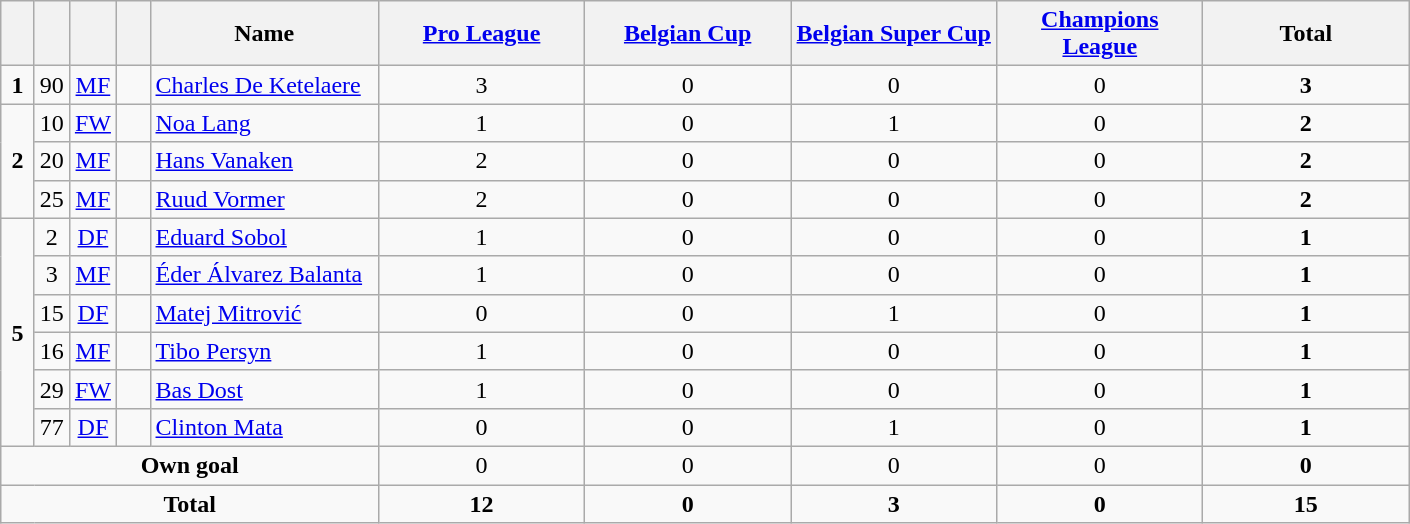<table class="wikitable" style="text-align:center">
<tr>
<th width=15></th>
<th width=15></th>
<th width=15></th>
<th width=15></th>
<th width=145>Name</th>
<th width=130><a href='#'>Pro League</a></th>
<th width=130><a href='#'>Belgian Cup</a></th>
<th width=130><a href='#'>Belgian Super Cup</a></th>
<th width=130><a href='#'>Champions League</a></th>
<th width=130>Total</th>
</tr>
<tr>
<td rowspan="1"><strong>1</strong></td>
<td>90</td>
<td><a href='#'>MF</a></td>
<td></td>
<td align=left><a href='#'>Charles De Ketelaere</a></td>
<td>3</td>
<td>0</td>
<td>0</td>
<td>0</td>
<td><strong>3</strong></td>
</tr>
<tr>
<td rowspan="3"><strong>2</strong></td>
<td>10</td>
<td><a href='#'>FW</a></td>
<td></td>
<td align=left><a href='#'>Noa Lang</a></td>
<td>1</td>
<td>0</td>
<td>1</td>
<td>0</td>
<td><strong>2</strong></td>
</tr>
<tr>
<td>20</td>
<td><a href='#'>MF</a></td>
<td></td>
<td align=left><a href='#'>Hans Vanaken</a></td>
<td>2</td>
<td>0</td>
<td>0</td>
<td>0</td>
<td><strong>2</strong></td>
</tr>
<tr>
<td>25</td>
<td><a href='#'>MF</a></td>
<td></td>
<td align=left><a href='#'>Ruud Vormer</a></td>
<td>2</td>
<td>0</td>
<td>0</td>
<td>0</td>
<td><strong>2</strong></td>
</tr>
<tr>
<td rowspan="6"><strong>5</strong></td>
<td>2</td>
<td><a href='#'>DF</a></td>
<td></td>
<td align=left><a href='#'>Eduard Sobol</a></td>
<td>1</td>
<td>0</td>
<td>0</td>
<td>0</td>
<td><strong>1</strong></td>
</tr>
<tr>
<td>3</td>
<td><a href='#'>MF</a></td>
<td></td>
<td align=left><a href='#'>Éder Álvarez Balanta</a></td>
<td>1</td>
<td>0</td>
<td>0</td>
<td>0</td>
<td><strong>1</strong></td>
</tr>
<tr>
<td>15</td>
<td><a href='#'>DF</a></td>
<td></td>
<td align=left><a href='#'>Matej Mitrović</a></td>
<td>0</td>
<td>0</td>
<td>1</td>
<td>0</td>
<td><strong>1</strong></td>
</tr>
<tr>
<td>16</td>
<td><a href='#'>MF</a></td>
<td></td>
<td align=left><a href='#'>Tibo Persyn</a></td>
<td>1</td>
<td>0</td>
<td>0</td>
<td>0</td>
<td><strong>1</strong></td>
</tr>
<tr>
<td>29</td>
<td><a href='#'>FW</a></td>
<td></td>
<td align=left><a href='#'>Bas Dost</a></td>
<td>1</td>
<td>0</td>
<td>0</td>
<td>0</td>
<td><strong>1</strong></td>
</tr>
<tr>
<td>77</td>
<td><a href='#'>DF</a></td>
<td></td>
<td align=left><a href='#'>Clinton Mata</a></td>
<td>0</td>
<td>0</td>
<td>1</td>
<td>0</td>
<td><strong>1</strong></td>
</tr>
<tr>
<td colspan="5"><strong>Own goal</strong></td>
<td>0</td>
<td>0</td>
<td>0</td>
<td>0</td>
<td><strong>0</strong></td>
</tr>
<tr>
<td colspan=5><strong>Total</strong></td>
<td><strong>12</strong></td>
<td><strong>0</strong></td>
<td><strong>3</strong></td>
<td><strong>0</strong></td>
<td><strong>15</strong></td>
</tr>
</table>
